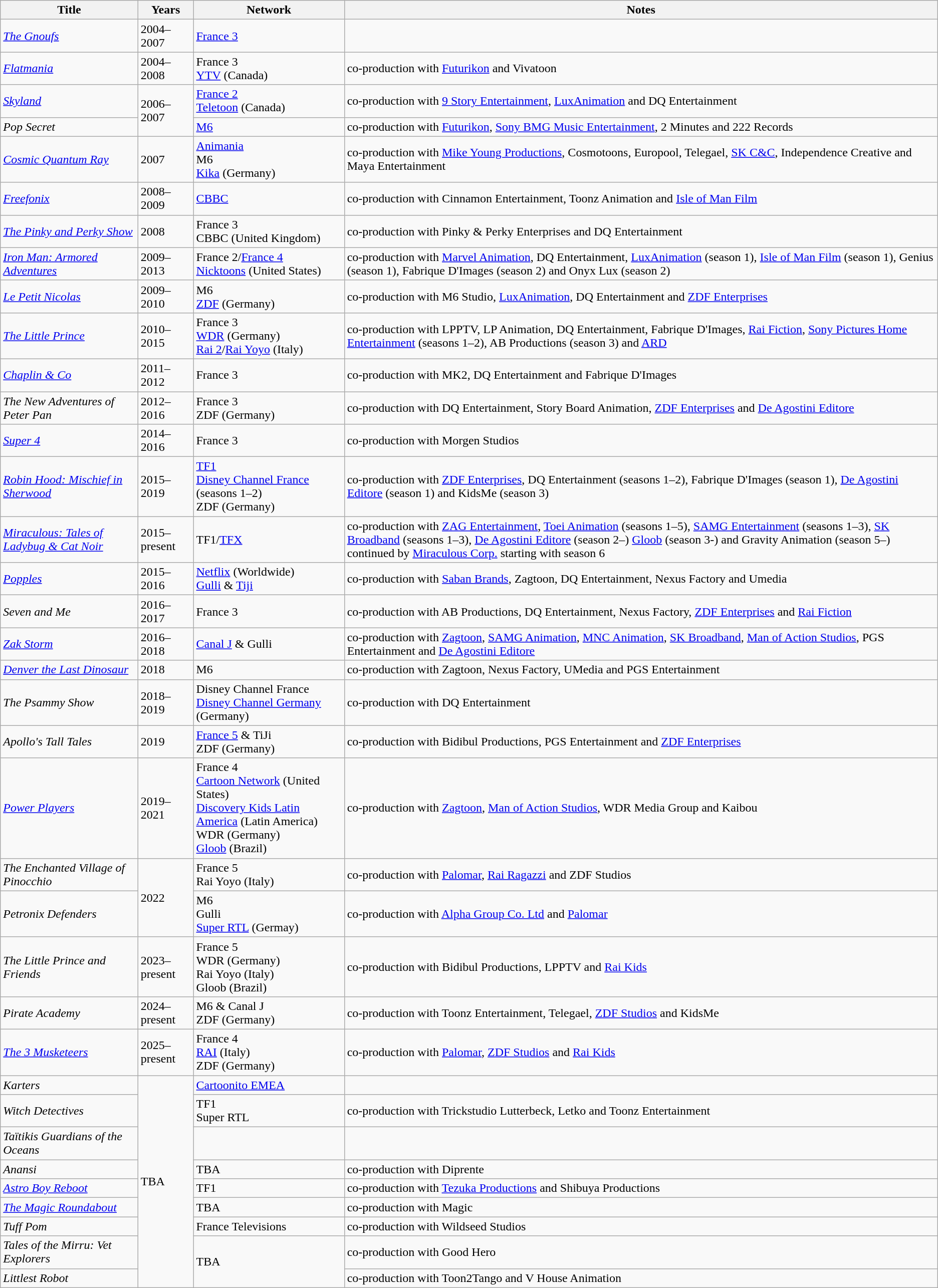<table class="wikitable sortable">
<tr>
<th>Title</th>
<th>Years</th>
<th>Network</th>
<th>Notes</th>
</tr>
<tr>
<td><em><a href='#'>The Gnoufs</a></em></td>
<td>2004–2007</td>
<td><a href='#'>France 3</a></td>
<td></td>
</tr>
<tr>
<td><em><a href='#'>Flatmania</a></em></td>
<td>2004–2008</td>
<td>France 3<br><a href='#'>YTV</a> (Canada)</td>
<td>co-production with <a href='#'>Futurikon</a> and Vivatoon</td>
</tr>
<tr>
<td><em><a href='#'>Skyland</a></em></td>
<td rowspan="2">2006–2007</td>
<td><a href='#'>France 2</a><br><a href='#'>Teletoon</a> (Canada)</td>
<td>co-production with <a href='#'>9 Story Entertainment</a>, <a href='#'>LuxAnimation</a> and DQ Entertainment</td>
</tr>
<tr>
<td><em>Pop Secret</em></td>
<td><a href='#'>M6</a></td>
<td>co-production with <a href='#'>Futurikon</a>, <a href='#'>Sony BMG Music Entertainment</a>, 2 Minutes and 222 Records</td>
</tr>
<tr>
<td><em><a href='#'>Cosmic Quantum Ray</a></em></td>
<td>2007</td>
<td><a href='#'>Animania</a><br>M6<br><a href='#'>Kika</a> (Germany)</td>
<td>co-production with <a href='#'>Mike Young Productions</a>, Cosmotoons, Europool, Telegael, <a href='#'>SK C&C</a>, Independence Creative and Maya Entertainment</td>
</tr>
<tr>
<td><em><a href='#'>Freefonix</a></em></td>
<td>2008–2009</td>
<td><a href='#'>CBBC</a></td>
<td>co-production with Cinnamon Entertainment, Toonz Animation and <a href='#'>Isle of Man Film</a></td>
</tr>
<tr>
<td><em><a href='#'>The Pinky and Perky Show</a></em></td>
<td>2008</td>
<td>France 3<br>CBBC (United Kingdom)</td>
<td>co-production with Pinky & Perky Enterprises and DQ Entertainment</td>
</tr>
<tr>
<td><em><a href='#'>Iron Man: Armored Adventures</a></em></td>
<td>2009–2013</td>
<td>France 2/<a href='#'>France 4</a><br><a href='#'>Nicktoons</a> (United States)</td>
<td>co-production with <a href='#'>Marvel Animation</a>, DQ Entertainment, <a href='#'>LuxAnimation</a> (season 1), <a href='#'>Isle of Man Film</a> (season 1), Genius (season 1), Fabrique D'Images (season 2) and Onyx Lux (season 2)</td>
</tr>
<tr>
<td><em><a href='#'>Le Petit Nicolas</a></em></td>
<td>2009–2010</td>
<td>M6<br><a href='#'>ZDF</a> (Germany)</td>
<td>co-production with M6 Studio, <a href='#'>LuxAnimation</a>, DQ Entertainment and <a href='#'>ZDF Enterprises</a></td>
</tr>
<tr>
<td><em><a href='#'>The Little Prince</a></em></td>
<td>2010–2015</td>
<td>France 3<br><a href='#'>WDR</a> (Germany)<br><a href='#'>Rai 2</a>/<a href='#'>Rai Yoyo</a> (Italy)</td>
<td>co-production with LPPTV, LP Animation, DQ Entertainment, Fabrique D'Images, <a href='#'>Rai Fiction</a>, <a href='#'>Sony Pictures Home Entertainment</a> (seasons 1–2), AB Productions (season 3) and <a href='#'>ARD</a></td>
</tr>
<tr>
<td><em><a href='#'>Chaplin & Co</a></em></td>
<td>2011–2012</td>
<td>France 3</td>
<td>co-production with MK2, DQ Entertainment and Fabrique D'Images</td>
</tr>
<tr>
<td><em>The New Adventures of Peter Pan</em></td>
<td>2012–2016</td>
<td>France 3<br>ZDF (Germany)</td>
<td>co-production with DQ Entertainment, Story Board Animation, <a href='#'>ZDF Enterprises</a> and <a href='#'>De Agostini Editore</a></td>
</tr>
<tr>
<td><em><a href='#'>Super 4</a></em></td>
<td>2014–2016</td>
<td>France 3</td>
<td>co-production with Morgen Studios</td>
</tr>
<tr>
<td><em><a href='#'>Robin Hood: Mischief in Sherwood</a></em></td>
<td>2015–2019</td>
<td><a href='#'>TF1</a><br><a href='#'>Disney Channel France</a> (seasons 1–2)<br>ZDF (Germany)</td>
<td>co-production with <a href='#'>ZDF Enterprises</a>, DQ Entertainment (seasons 1–2), Fabrique D'Images (season 1), <a href='#'>De Agostini Editore</a> (season 1) and KidsMe (season 3)</td>
</tr>
<tr>
<td><em><a href='#'>Miraculous: Tales of Ladybug & Cat Noir</a></em></td>
<td>2015–present</td>
<td>TF1/<a href='#'>TFX</a></td>
<td>co-production with <a href='#'>ZAG Entertainment</a>, <a href='#'>Toei Animation</a> (seasons 1–5), <a href='#'>SAMG Entertainment</a> (seasons 1–3), <a href='#'>SK Broadband</a> (seasons 1–3), <a href='#'>De Agostini Editore</a> (season 2–) <a href='#'>Gloob</a> (season 3-) and Gravity Animation (season 5–)<br>continued by <a href='#'>Miraculous Corp.</a> starting with season 6</td>
</tr>
<tr>
<td><em><a href='#'>Popples</a></em></td>
<td>2015–2016</td>
<td><a href='#'>Netflix</a> (Worldwide)<br><a href='#'>Gulli</a> & <a href='#'>Tiji</a></td>
<td>co-production with <a href='#'>Saban Brands</a>, Zagtoon, DQ Entertainment, Nexus Factory and Umedia</td>
</tr>
<tr>
<td><em>Seven and Me</em></td>
<td>2016–2017</td>
<td>France 3</td>
<td>co-production with AB Productions, DQ Entertainment, Nexus Factory, <a href='#'>ZDF Enterprises</a> and <a href='#'>Rai Fiction</a></td>
</tr>
<tr>
<td><em><a href='#'>Zak Storm</a></em></td>
<td>2016–2018</td>
<td><a href='#'>Canal J</a> & Gulli</td>
<td>co-production with <a href='#'>Zagtoon</a>, <a href='#'>SAMG Animation</a>, <a href='#'>MNC Animation</a>, <a href='#'>SK Broadband</a>, <a href='#'>Man of Action Studios</a>, PGS Entertainment and <a href='#'>De Agostini Editore</a></td>
</tr>
<tr>
<td><em><a href='#'>Denver the Last Dinosaur</a></em></td>
<td>2018</td>
<td>M6</td>
<td>co-production with Zagtoon, Nexus Factory, UMedia and PGS Entertainment</td>
</tr>
<tr>
<td><em>The Psammy Show</em></td>
<td>2018–2019</td>
<td>Disney Channel France<br><a href='#'>Disney Channel Germany</a> (Germany)</td>
<td>co-production with DQ Entertainment</td>
</tr>
<tr>
<td><em>Apollo's Tall Tales</em></td>
<td>2019</td>
<td><a href='#'>France 5</a> & TiJi<br>ZDF (Germany)</td>
<td>co-production with Bidibul Productions, PGS Entertainment and <a href='#'>ZDF Enterprises</a></td>
</tr>
<tr>
<td><em><a href='#'>Power Players</a></em></td>
<td>2019–2021</td>
<td>France 4<br><a href='#'>Cartoon Network</a> (United States)<br><a href='#'>Discovery Kids Latin America</a> (Latin America)<br>WDR (Germany)<br><a href='#'>Gloob</a> (Brazil)</td>
<td>co-production with <a href='#'>Zagtoon</a>, <a href='#'>Man of Action Studios</a>, WDR Media Group and Kaibou</td>
</tr>
<tr>
<td><em>The Enchanted Village of Pinocchio</em></td>
<td rowspan="2">2022</td>
<td>France 5<br>Rai Yoyo (Italy)</td>
<td>co-production with <a href='#'>Palomar</a>, <a href='#'>Rai Ragazzi</a> and ZDF Studios</td>
</tr>
<tr>
<td><em>Petronix Defenders</em></td>
<td>M6<br>Gulli<br><a href='#'>Super RTL</a> (Germay)</td>
<td>co-production with <a href='#'>Alpha Group Co. Ltd</a> and <a href='#'>Palomar</a></td>
</tr>
<tr>
<td><em>The Little Prince and Friends</em></td>
<td>2023–present</td>
<td>France 5<br>WDR (Germany)<br>Rai Yoyo (Italy)<br>Gloob (Brazil)</td>
<td>co-production with Bidibul Productions, LPPTV and <a href='#'>Rai Kids</a></td>
</tr>
<tr>
<td><em>Pirate Academy</em></td>
<td>2024–present</td>
<td>M6 & Canal J<br>ZDF (Germany)</td>
<td>co-production with Toonz Entertainment, Telegael, <a href='#'>ZDF Studios</a> and KidsMe</td>
</tr>
<tr>
<td><em><a href='#'>The 3 Musketeers</a></em></td>
<td>2025–present</td>
<td>France 4<br><a href='#'>RAI</a> (Italy)<br>ZDF (Germany)</td>
<td>co-production with <a href='#'>Palomar</a>, <a href='#'>ZDF Studios</a> and <a href='#'>Rai Kids</a></td>
</tr>
<tr>
<td><em>Karters</em></td>
<td rowspan="9">TBA</td>
<td><a href='#'>Cartoonito EMEA</a></td>
</tr>
<tr>
<td><em>Witch Detectives</em></td>
<td>TF1<br>Super RTL</td>
<td>co-production with Trickstudio Lutterbeck, Letko and Toonz Entertainment</td>
</tr>
<tr>
<td><em>Taïtikis Guardians of the Oceans</em></td>
<td></td>
</tr>
<tr>
<td><em>Anansi</em></td>
<td>TBA</td>
<td>co-production with Diprente</td>
</tr>
<tr>
<td><em><a href='#'>Astro Boy Reboot</a></em></td>
<td>TF1</td>
<td>co-production with <a href='#'>Tezuka Productions</a> and Shibuya Productions</td>
</tr>
<tr>
<td><em><a href='#'>The Magic Roundabout</a></em></td>
<td>TBA</td>
<td>co-production with Magic</td>
</tr>
<tr>
<td><em>Tuff Pom</em></td>
<td>France Televisions</td>
<td>co-production with Wildseed Studios</td>
</tr>
<tr>
<td><em>Tales of the Mirru: Vet Explorers</em></td>
<td rowspan="2">TBA</td>
<td>co-production with Good Hero</td>
</tr>
<tr>
<td><em>Littlest Robot</em></td>
<td>co-production with Toon2Tango and V House Animation</td>
</tr>
</table>
